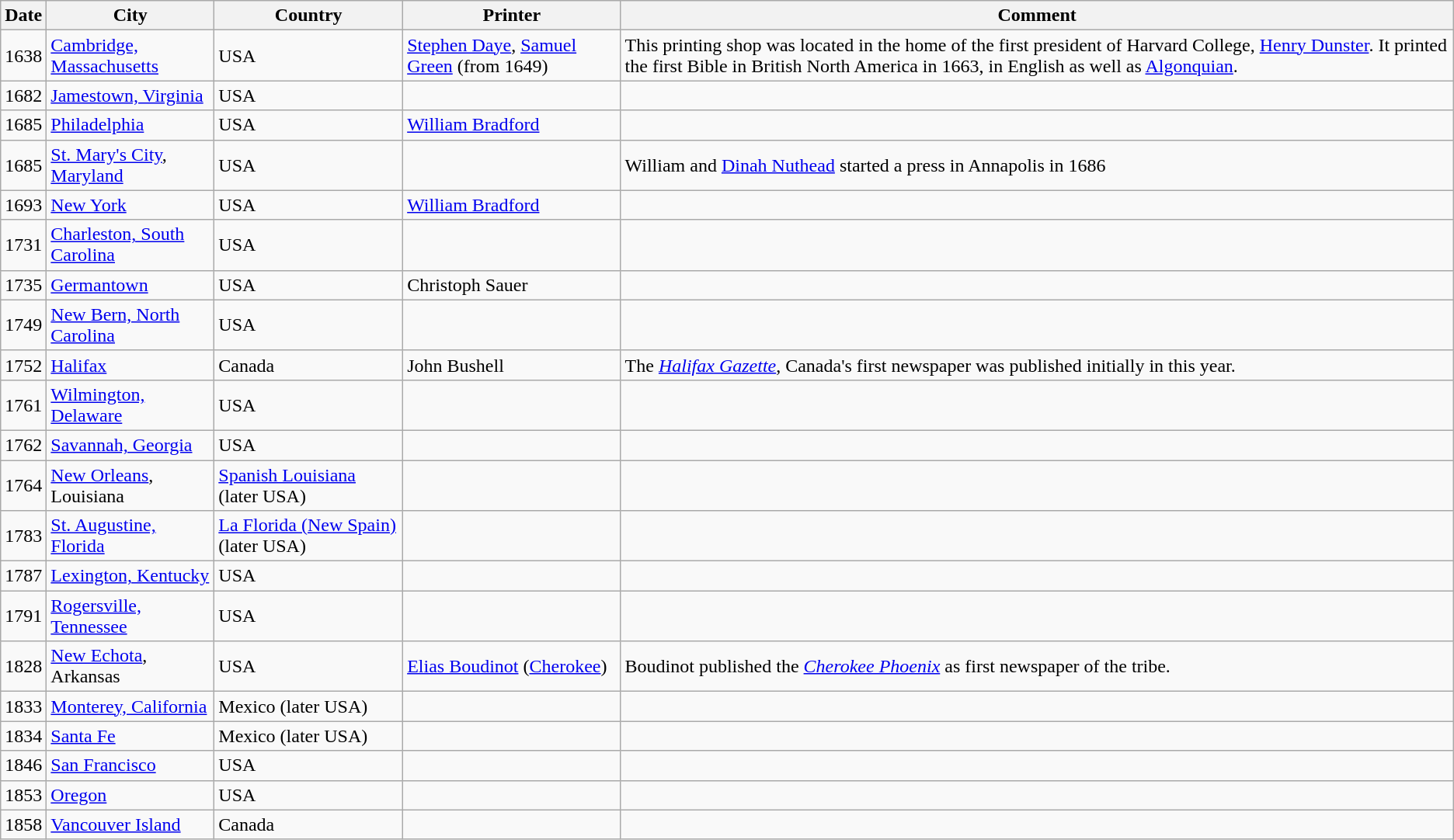<table class="wikitable">
<tr>
<th>Date</th>
<th>City</th>
<th>Country</th>
<th>Printer</th>
<th>Comment</th>
</tr>
<tr>
<td>1638</td>
<td><a href='#'>Cambridge, Massachusetts</a></td>
<td>USA</td>
<td><a href='#'>Stephen Daye</a>, <a href='#'>Samuel Green</a> (from 1649)</td>
<td>This printing shop was located in the home of the first president of Harvard College, <a href='#'>Henry Dunster</a>. It printed the first Bible in British North America in 1663, in English as well as <a href='#'>Algonquian</a>.</td>
</tr>
<tr>
<td>1682</td>
<td><a href='#'>Jamestown, Virginia</a></td>
<td>USA</td>
<td></td>
<td></td>
</tr>
<tr>
<td>1685</td>
<td><a href='#'>Philadelphia</a></td>
<td>USA</td>
<td><a href='#'>William Bradford</a></td>
<td></td>
</tr>
<tr>
<td>1685</td>
<td><a href='#'>St. Mary's City</a>, <a href='#'>Maryland</a></td>
<td>USA</td>
<td></td>
<td>William and <a href='#'>Dinah Nuthead</a> started a press in Annapolis in 1686</td>
</tr>
<tr>
<td>1693</td>
<td><a href='#'>New York</a></td>
<td>USA</td>
<td><a href='#'>William Bradford</a></td>
<td></td>
</tr>
<tr>
<td>1731</td>
<td><a href='#'>Charleston, South Carolina</a></td>
<td>USA</td>
<td></td>
<td></td>
</tr>
<tr>
<td>1735</td>
<td><a href='#'>Germantown</a></td>
<td>USA</td>
<td>Christoph Sauer</td>
<td></td>
</tr>
<tr>
<td>1749</td>
<td><a href='#'>New Bern, North Carolina</a></td>
<td>USA</td>
<td></td>
<td></td>
</tr>
<tr>
<td>1752</td>
<td><a href='#'>Halifax</a></td>
<td>Canada</td>
<td>John Bushell</td>
<td>The <em><a href='#'>Halifax Gazette</a></em>, Canada's first newspaper was published initially in this year.</td>
</tr>
<tr>
<td>1761</td>
<td><a href='#'>Wilmington, Delaware</a></td>
<td>USA</td>
<td></td>
<td></td>
</tr>
<tr>
<td>1762</td>
<td><a href='#'>Savannah, Georgia</a></td>
<td>USA</td>
<td></td>
<td></td>
</tr>
<tr>
<td>1764</td>
<td><a href='#'>New Orleans</a>, Louisiana</td>
<td><a href='#'>Spanish Louisiana</a> (later USA)</td>
<td></td>
<td></td>
</tr>
<tr>
<td>1783</td>
<td><a href='#'>St. Augustine, Florida</a></td>
<td><a href='#'>La Florida (New Spain)</a> (later USA)</td>
<td></td>
<td></td>
</tr>
<tr>
<td>1787</td>
<td><a href='#'>Lexington, Kentucky</a></td>
<td>USA</td>
<td></td>
<td></td>
</tr>
<tr>
<td>1791</td>
<td><a href='#'>Rogersville, Tennessee</a></td>
<td>USA</td>
<td></td>
<td></td>
</tr>
<tr>
<td>1828</td>
<td><a href='#'>New Echota</a>, Arkansas</td>
<td>USA</td>
<td><a href='#'>Elias Boudinot</a> (<a href='#'>Cherokee</a>)</td>
<td>Boudinot published the <em><a href='#'>Cherokee Phoenix</a></em> as first newspaper of the tribe.</td>
</tr>
<tr>
<td>1833</td>
<td><a href='#'>Monterey, California</a></td>
<td>Mexico (later USA)</td>
<td></td>
<td></td>
</tr>
<tr>
<td>1834</td>
<td><a href='#'>Santa Fe</a></td>
<td>Mexico (later USA)</td>
<td></td>
<td></td>
</tr>
<tr>
<td>1846</td>
<td><a href='#'>San Francisco</a></td>
<td>USA</td>
<td></td>
<td></td>
</tr>
<tr>
<td>1853</td>
<td><a href='#'>Oregon</a></td>
<td>USA</td>
<td></td>
<td></td>
</tr>
<tr>
<td>1858</td>
<td><a href='#'>Vancouver Island</a></td>
<td>Canada</td>
<td></td>
<td></td>
</tr>
</table>
